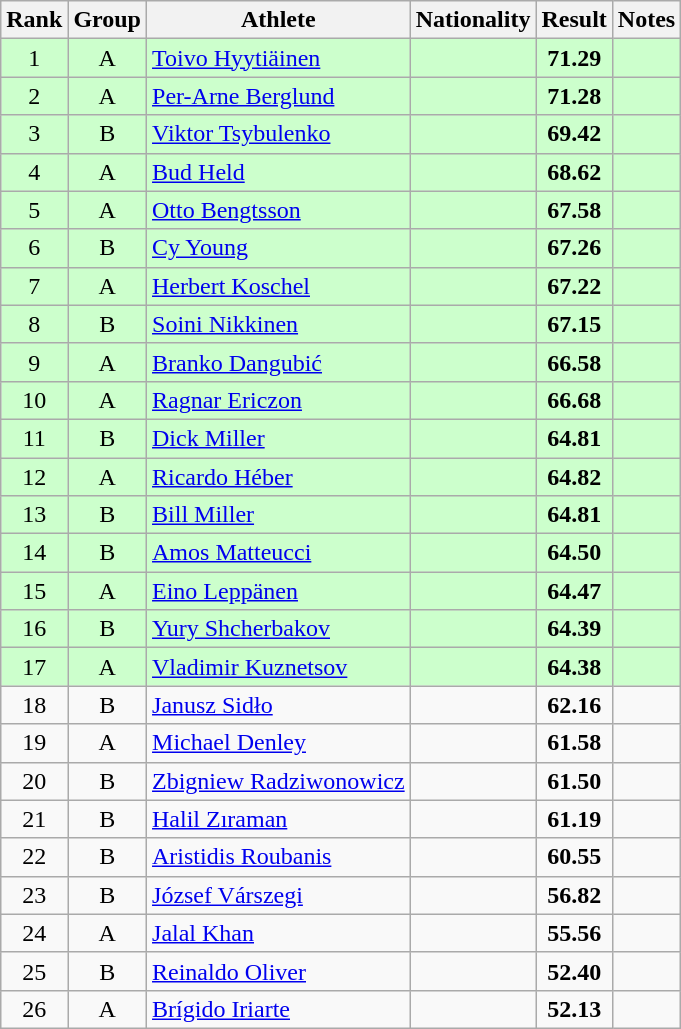<table class="wikitable sortable" style="text-align:center">
<tr>
<th>Rank</th>
<th>Group</th>
<th>Athlete</th>
<th>Nationality</th>
<th>Result</th>
<th>Notes</th>
</tr>
<tr bgcolor=ccffcc>
<td>1</td>
<td>A</td>
<td align="left"><a href='#'>Toivo Hyytiäinen</a></td>
<td align="left"></td>
<td><strong>71.29</strong></td>
<td></td>
</tr>
<tr bgcolor=ccffcc>
<td>2</td>
<td>A</td>
<td align="left"><a href='#'>Per-Arne Berglund</a></td>
<td align="left"></td>
<td><strong>71.28</strong></td>
<td></td>
</tr>
<tr bgcolor=ccffcc>
<td>3</td>
<td>B</td>
<td align="left"><a href='#'>Viktor Tsybulenko</a></td>
<td align="left"></td>
<td><strong>69.42</strong></td>
<td></td>
</tr>
<tr bgcolor=ccffcc>
<td>4</td>
<td>A</td>
<td align="left"><a href='#'>Bud Held</a></td>
<td align=left></td>
<td><strong>68.62</strong></td>
<td></td>
</tr>
<tr bgcolor=ccffcc>
<td>5</td>
<td>A</td>
<td align="left"><a href='#'>Otto Bengtsson</a></td>
<td align=left></td>
<td><strong>67.58</strong></td>
<td></td>
</tr>
<tr bgcolor=ccffcc>
<td>6</td>
<td>B</td>
<td align="left"><a href='#'>Cy Young</a></td>
<td align=left></td>
<td><strong>67.26</strong></td>
<td></td>
</tr>
<tr bgcolor=ccffcc>
<td>7</td>
<td>A</td>
<td align="left"><a href='#'>Herbert Koschel</a></td>
<td align=left></td>
<td><strong>67.22</strong></td>
<td></td>
</tr>
<tr bgcolor=ccffcc>
<td>8</td>
<td>B</td>
<td align="left"><a href='#'>Soini Nikkinen</a></td>
<td align=left></td>
<td><strong>67.15</strong></td>
<td></td>
</tr>
<tr bgcolor=ccffcc>
<td>9</td>
<td>A</td>
<td align="left"><a href='#'>Branko Dangubić</a></td>
<td align=left></td>
<td><strong>66.58</strong></td>
<td></td>
</tr>
<tr bgcolor=ccffcc>
<td>10</td>
<td>A</td>
<td align="left"><a href='#'>Ragnar Ericzon</a></td>
<td align=left></td>
<td><strong>66.68</strong></td>
<td></td>
</tr>
<tr bgcolor=ccffcc>
<td>11</td>
<td>B</td>
<td align="left"><a href='#'>Dick Miller</a></td>
<td align=left></td>
<td><strong>64.81</strong></td>
<td></td>
</tr>
<tr bgcolor=ccffcc>
<td>12</td>
<td>A</td>
<td align="left"><a href='#'>Ricardo Héber</a></td>
<td align=left></td>
<td><strong>64.82</strong></td>
<td></td>
</tr>
<tr bgcolor=ccffcc>
<td>13</td>
<td>B</td>
<td align="left"><a href='#'>Bill Miller</a></td>
<td align=left></td>
<td><strong>64.81</strong></td>
<td></td>
</tr>
<tr bgcolor=ccffcc>
<td>14</td>
<td>B</td>
<td align="left"><a href='#'>Amos Matteucci</a></td>
<td align=left></td>
<td><strong>64.50</strong></td>
<td></td>
</tr>
<tr bgcolor=ccffcc>
<td>15</td>
<td>A</td>
<td align="left"><a href='#'>Eino Leppänen</a></td>
<td align=left></td>
<td><strong>64.47</strong></td>
<td></td>
</tr>
<tr bgcolor=ccffcc>
<td>16</td>
<td>B</td>
<td align="left"><a href='#'>Yury Shcherbakov</a></td>
<td align=left></td>
<td><strong>64.39</strong></td>
<td></td>
</tr>
<tr bgcolor=ccffcc>
<td>17</td>
<td>A</td>
<td align="left"><a href='#'>Vladimir Kuznetsov</a></td>
<td align=left></td>
<td><strong>64.38</strong></td>
<td></td>
</tr>
<tr>
<td>18</td>
<td>B</td>
<td align="left"><a href='#'>Janusz Sidło</a></td>
<td align=left></td>
<td><strong>62.16</strong></td>
<td></td>
</tr>
<tr>
<td>19</td>
<td>A</td>
<td align="left"><a href='#'>Michael Denley</a></td>
<td align=left></td>
<td><strong>61.58</strong></td>
<td></td>
</tr>
<tr>
<td>20</td>
<td>B</td>
<td align="left"><a href='#'>Zbigniew Radziwonowicz</a></td>
<td align=left></td>
<td><strong>61.50</strong></td>
<td></td>
</tr>
<tr>
<td>21</td>
<td>B</td>
<td align="left"><a href='#'>Halil Zıraman</a></td>
<td align=left></td>
<td><strong>61.19</strong></td>
<td></td>
</tr>
<tr>
<td>22</td>
<td>B</td>
<td align="left"><a href='#'>Aristidis Roubanis</a></td>
<td align=left></td>
<td><strong>60.55</strong></td>
<td></td>
</tr>
<tr>
<td>23</td>
<td>B</td>
<td align="left"><a href='#'>József Várszegi</a></td>
<td align=left></td>
<td><strong>56.82</strong></td>
<td></td>
</tr>
<tr>
<td>24</td>
<td>A</td>
<td align="left"><a href='#'>Jalal Khan</a></td>
<td align=left></td>
<td><strong>55.56</strong></td>
<td></td>
</tr>
<tr>
<td>25</td>
<td>B</td>
<td align="left"><a href='#'>Reinaldo Oliver</a></td>
<td align=left></td>
<td><strong>52.40</strong></td>
<td></td>
</tr>
<tr>
<td>26</td>
<td>A</td>
<td align="left"><a href='#'>Brígido Iriarte</a></td>
<td align=left></td>
<td><strong>52.13</strong></td>
<td></td>
</tr>
</table>
